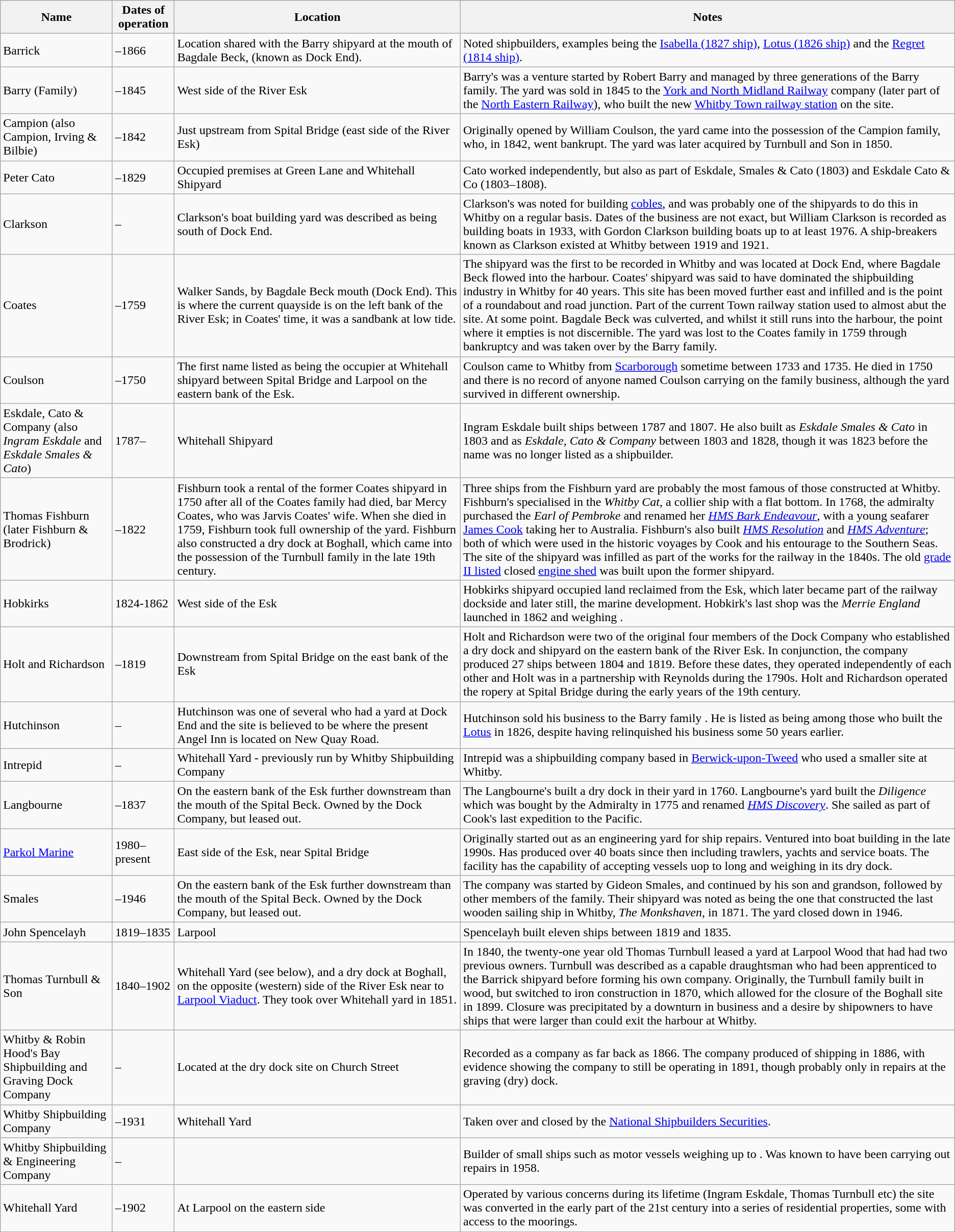<table class="wikitable">
<tr>
<th>Name</th>
<th>Dates of operation</th>
<th>Location</th>
<th>Notes</th>
</tr>
<tr>
<td>Barrick</td>
<td>–1866</td>
<td>Location shared with the Barry shipyard at the mouth of Bagdale Beck, (known as Dock End).</td>
<td>Noted shipbuilders, examples being the <a href='#'>Isabella (1827 ship)</a>, <a href='#'>Lotus (1826 ship)</a> and the <a href='#'>Regret (1814 ship)</a>.</td>
</tr>
<tr>
<td>Barry (Family)</td>
<td>–1845</td>
<td>West side of the River Esk</td>
<td>Barry's was a venture started by Robert Barry and managed by three generations of the Barry family. The yard was sold in 1845 to the <a href='#'>York and North Midland Railway</a> company (later part of the <a href='#'>North Eastern Railway</a>), who built the new <a href='#'>Whitby Town railway station</a> on the site.</td>
</tr>
<tr>
<td>Campion (also Campion, Irving & Bilbie)</td>
<td>–1842</td>
<td>Just upstream from Spital Bridge (east side of the River Esk)</td>
<td>Originally opened by William Coulson, the yard came into the possession of the Campion family, who, in 1842, went bankrupt. The yard was later acquired by Turnbull and Son in 1850.</td>
</tr>
<tr>
<td>Peter Cato</td>
<td>–1829</td>
<td>Occupied premises at Green Lane and Whitehall Shipyard</td>
<td>Cato worked independently, but also as part of Eskdale, Smales & Cato (1803) and Eskdale Cato & Co (1803–1808).</td>
</tr>
<tr>
<td>Clarkson</td>
<td>–</td>
<td>Clarkson's boat building yard was described as being  south of Dock End.</td>
<td>Clarkson's was noted for building <a href='#'>cobles</a>, and was probably one of the shipyards to do this in Whitby on a regular basis. Dates of the business are not exact, but William Clarkson is recorded as building boats in 1933, with Gordon Clarkson building boats up to at least 1976. A ship-breakers known as Clarkson existed at Whitby between 1919 and 1921.</td>
</tr>
<tr>
<td>Coates</td>
<td>–1759</td>
<td>Walker Sands, by Bagdale Beck mouth (Dock End). This is where the current quayside is on the left bank of the River Esk; in Coates' time, it was a sandbank at low tide.</td>
<td>The shipyard was the first to be recorded in Whitby and was located at Dock End, where Bagdale Beck flowed into the harbour. Coates' shipyard was said to have dominated the shipbuilding industry in Whitby for 40 years. This site has been moved further east and infilled and is the point of a roundabout and road junction. Part of the current  Town railway station used to almost abut the site. At some point. Bagdale Beck was culverted, and whilst it still runs into the harbour, the point where it empties is not discernible. The yard was lost to the Coates family in 1759 through bankruptcy and was taken over by the Barry family.</td>
</tr>
<tr>
<td>Coulson</td>
<td>–1750</td>
<td>The first name listed as being the occupier at Whitehall shipyard between Spital Bridge and Larpool on the eastern bank of the Esk.</td>
<td>Coulson came to Whitby from <a href='#'>Scarborough</a> sometime between 1733 and 1735. He died in 1750 and there is no record of anyone named Coulson carrying on the family business, although the yard survived in different ownership.</td>
</tr>
<tr>
<td>Eskdale, Cato & Company (also <em>Ingram Eskdale</em> and <em>Eskdale Smales & Cato</em>)</td>
<td>1787–</td>
<td>Whitehall Shipyard</td>
<td>Ingram Eskdale built ships between 1787 and 1807. He also built as <em>Eskdale Smales & Cato</em> in 1803 and as <em>Eskdale, Cato & Company</em> between 1803 and 1828, though it was 1823 before the name was no longer listed as a shipbuilder.</td>
</tr>
<tr>
<td>Thomas Fishburn (later Fishburn & Brodrick)</td>
<td>–1822</td>
<td>Fishburn took a rental of the former Coates shipyard in 1750 after all of the Coates family had died, bar Mercy Coates, who was Jarvis Coates' wife. When she died in 1759, Fishburn took full ownership of the yard. Fishburn also constructed a dry dock at Boghall, which came into the possession of the Turnbull family in the late 19th century.</td>
<td>Three ships from the Fishburn yard are probably the most famous of those constructed at Whitby. Fishburn's specialised in the <em>Whitby Cat</em>, a collier ship with a flat bottom. In 1768, the admiralty purchased the <em>Earl of Pembroke</em> and renamed her <em><a href='#'>HMS Bark Endeavour</a></em>, with a young seafarer <a href='#'>James Cook</a> taking her to Australia. Fishburn's also built <em><a href='#'>HMS Resolution</a></em> and <em><a href='#'>HMS Adventure</a></em>; both of which were used in the historic voyages by Cook and his entourage to the Southern Seas. The site of the shipyard was infilled as part of the works for the railway in the 1840s. The old <a href='#'>grade II listed</a> closed <a href='#'>engine shed</a> was built upon the former shipyard.</td>
</tr>
<tr>
<td>Hobkirks</td>
<td>1824-1862</td>
<td>West side of the Esk</td>
<td>Hobkirks shipyard occupied land reclaimed from the Esk, which later became part of the railway dockside and later still, the marine development. Hobkirk's last shop was the <em>Merrie England</em> launched in 1862 and weighing .</td>
</tr>
<tr>
<td>Holt and Richardson</td>
<td>–1819</td>
<td>Downstream from Spital Bridge on the east bank of the Esk</td>
<td>Holt and Richardson were two of the original four members of the Dock Company who established a dry dock and shipyard on the eastern bank of the River Esk. In conjunction, the company produced 27 ships between 1804 and 1819. Before these dates, they operated independently of each other and Holt was in a partnership with Reynolds during the 1790s. Holt and Richardson operated the ropery at Spital Bridge during the early years of the 19th century.</td>
</tr>
<tr>
<td>Hutchinson</td>
<td>–</td>
<td>Hutchinson was one of several who had a yard at Dock End and the site is believed to be where the present Angel Inn is located on New Quay Road.</td>
<td>Hutchinson sold his business to the Barry family . He is listed as being among those who built the <a href='#'>Lotus</a> in 1826, despite having relinquished his business some 50 years earlier.</td>
</tr>
<tr>
<td>Intrepid</td>
<td>–</td>
<td>Whitehall Yard - previously run by Whitby Shipbuilding Company</td>
<td>Intrepid was a shipbuilding company based in <a href='#'>Berwick-upon-Tweed</a> who used a smaller site at Whitby.</td>
</tr>
<tr>
<td>Langbourne</td>
<td>–1837</td>
<td>On the eastern bank of the Esk further downstream than the mouth of the Spital Beck. Owned by the Dock Company, but leased out.</td>
<td>The Langbourne's built a dry dock in their yard in 1760. Langbourne's yard built the <em>Diligence</em> which was bought by the Admiralty in 1775 and renamed <em><a href='#'>HMS Discovery</a></em>. She sailed as part of Cook's last expedition to the Pacific.</td>
</tr>
<tr>
<td><a href='#'>Parkol Marine</a></td>
<td>1980–present</td>
<td>East side of the Esk, near Spital Bridge</td>
<td>Originally started out as an engineering yard for ship repairs. Ventured into boat building in the late 1990s. Has produced over 40 boats since then including trawlers, yachts and service boats. The facility has the capability of accepting vessels uop to  long and weighing  in its dry dock.</td>
</tr>
<tr>
<td>Smales</td>
<td>–1946</td>
<td>On the eastern bank of the Esk further downstream than the mouth of the Spital Beck. Owned by the Dock Company, but leased out.</td>
<td>The company was started by Gideon Smales, and continued by his son and grandson, followed by other members of the family. Their shipyard was noted as being the one that constructed the last wooden sailing ship in Whitby, <em>The Monkshaven</em>, in 1871. The yard closed down in 1946.</td>
</tr>
<tr>
<td>John Spencelayh</td>
<td>1819–1835</td>
<td>Larpool</td>
<td>Spencelayh built eleven ships between 1819 and 1835.</td>
</tr>
<tr>
<td>Thomas Turnbull & Son</td>
<td>1840–1902</td>
<td>Whitehall Yard (see below), and a dry dock at Boghall, on the opposite (western) side of the River Esk near to <a href='#'>Larpool Viaduct</a>. They took over Whitehall yard in 1851.</td>
<td>In 1840, the twenty-one year old Thomas Turnbull leased a yard at Larpool Wood that had had two previous owners. Turnbull was described as a capable draughtsman who had been apprenticed to the Barrick shipyard before forming his own company. Originally, the Turnbull family built in wood, but switched to iron construction in 1870, which allowed for the closure of the Boghall site in 1899. Closure was precipitated by a downturn in business and a desire by shipowners to have ships that were larger than could exit the harbour at Whitby.</td>
</tr>
<tr>
<td>Whitby & Robin Hood's Bay Shipbuilding and Graving Dock Company</td>
<td>–</td>
<td>Located at the dry dock site on Church Street</td>
<td>Recorded as a company as far back as 1866. The company produced  of shipping in 1886, with evidence showing the company to still be operating in 1891, though probably only in repairs at the graving (dry) dock.</td>
</tr>
<tr>
<td>Whitby Shipbuilding Company</td>
<td>–1931</td>
<td>Whitehall Yard</td>
<td>Taken over and closed by the <a href='#'>National Shipbuilders Securities</a>.</td>
</tr>
<tr>
<td>Whitby Shipbuilding & Engineering Company</td>
<td>–</td>
<td></td>
<td>Builder of small ships such as motor vessels weighing up to . Was known to have been carrying out repairs in 1958.</td>
</tr>
<tr>
<td>Whitehall Yard</td>
<td>–1902</td>
<td>At Larpool on the eastern side</td>
<td>Operated by various concerns during its lifetime (Ingram Eskdale, Thomas Turnbull etc) the site was converted in the early part of the 21st century into a series of residential properties, some with access to the moorings.</td>
</tr>
</table>
